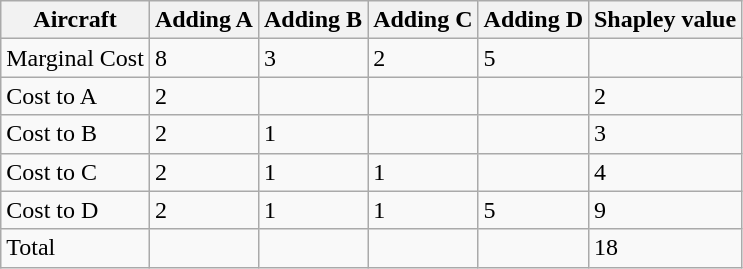<table class="wikitable">
<tr>
<th>Aircraft</th>
<th>Adding A</th>
<th>Adding B</th>
<th>Adding C</th>
<th>Adding D</th>
<th>Shapley value</th>
</tr>
<tr>
<td>Marginal Cost</td>
<td>8</td>
<td>3</td>
<td>2</td>
<td>5</td>
<td></td>
</tr>
<tr>
<td>Cost to A</td>
<td>2</td>
<td></td>
<td></td>
<td></td>
<td>2</td>
</tr>
<tr>
<td>Cost to B</td>
<td>2</td>
<td>1</td>
<td></td>
<td></td>
<td>3</td>
</tr>
<tr>
<td>Cost to C</td>
<td>2</td>
<td>1</td>
<td>1</td>
<td></td>
<td>4</td>
</tr>
<tr>
<td>Cost to D</td>
<td>2</td>
<td>1</td>
<td>1</td>
<td>5</td>
<td>9</td>
</tr>
<tr>
<td>Total</td>
<td></td>
<td></td>
<td></td>
<td></td>
<td>18</td>
</tr>
</table>
